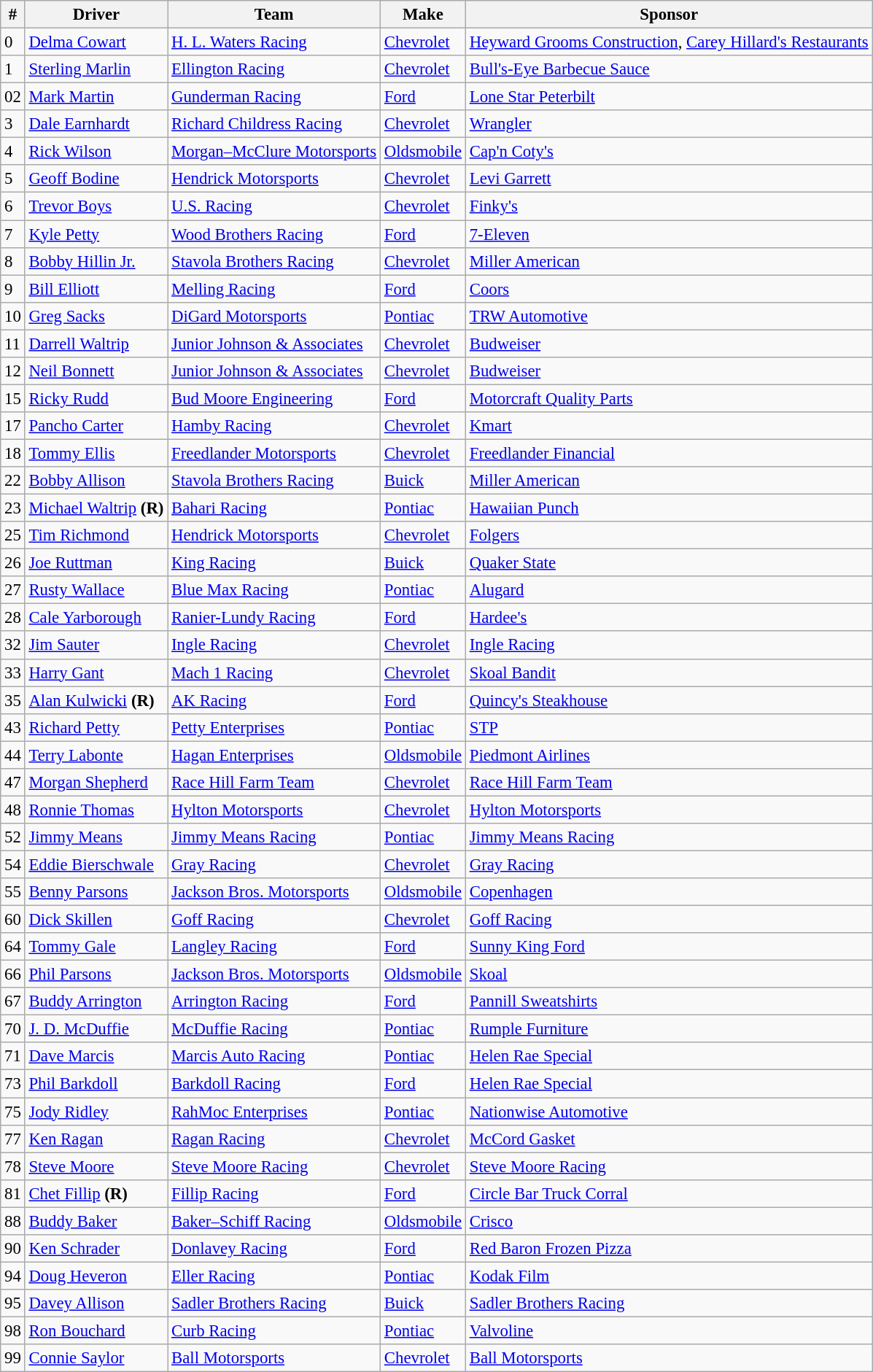<table class="wikitable" style="font-size:95%">
<tr>
<th>#</th>
<th>Driver</th>
<th>Team</th>
<th>Make</th>
<th>Sponsor</th>
</tr>
<tr>
<td>0</td>
<td><a href='#'>Delma Cowart</a></td>
<td><a href='#'>H. L. Waters Racing</a></td>
<td><a href='#'>Chevrolet</a></td>
<td><a href='#'>Heyward Grooms Construction</a>, <a href='#'>Carey Hillard's Restaurants</a></td>
</tr>
<tr>
<td>1</td>
<td><a href='#'>Sterling Marlin</a></td>
<td><a href='#'>Ellington Racing</a></td>
<td><a href='#'>Chevrolet</a></td>
<td><a href='#'>Bull's-Eye Barbecue Sauce</a></td>
</tr>
<tr>
<td>02</td>
<td><a href='#'>Mark Martin</a></td>
<td><a href='#'>Gunderman Racing</a></td>
<td><a href='#'>Ford</a></td>
<td><a href='#'>Lone Star Peterbilt</a></td>
</tr>
<tr>
<td>3</td>
<td><a href='#'>Dale Earnhardt</a></td>
<td><a href='#'>Richard Childress Racing</a></td>
<td><a href='#'>Chevrolet</a></td>
<td><a href='#'>Wrangler</a></td>
</tr>
<tr>
<td>4</td>
<td><a href='#'>Rick Wilson</a></td>
<td><a href='#'>Morgan–McClure Motorsports</a></td>
<td><a href='#'>Oldsmobile</a></td>
<td><a href='#'>Cap'n Coty's</a></td>
</tr>
<tr>
<td>5</td>
<td><a href='#'>Geoff Bodine</a></td>
<td><a href='#'>Hendrick Motorsports</a></td>
<td><a href='#'>Chevrolet</a></td>
<td><a href='#'>Levi Garrett</a></td>
</tr>
<tr>
<td>6</td>
<td><a href='#'>Trevor Boys</a></td>
<td><a href='#'>U.S. Racing</a></td>
<td><a href='#'>Chevrolet</a></td>
<td><a href='#'>Finky's</a></td>
</tr>
<tr>
<td>7</td>
<td><a href='#'>Kyle Petty</a></td>
<td><a href='#'>Wood Brothers Racing</a></td>
<td><a href='#'>Ford</a></td>
<td><a href='#'>7-Eleven</a></td>
</tr>
<tr>
<td>8</td>
<td><a href='#'>Bobby Hillin Jr.</a></td>
<td><a href='#'>Stavola Brothers Racing</a></td>
<td><a href='#'>Chevrolet</a></td>
<td><a href='#'>Miller American</a></td>
</tr>
<tr>
<td>9</td>
<td><a href='#'>Bill Elliott</a></td>
<td><a href='#'>Melling Racing</a></td>
<td><a href='#'>Ford</a></td>
<td><a href='#'>Coors</a></td>
</tr>
<tr>
<td>10</td>
<td><a href='#'>Greg Sacks</a></td>
<td><a href='#'>DiGard Motorsports</a></td>
<td><a href='#'>Pontiac</a></td>
<td><a href='#'>TRW Automotive</a></td>
</tr>
<tr>
<td>11</td>
<td><a href='#'>Darrell Waltrip</a></td>
<td><a href='#'>Junior Johnson & Associates</a></td>
<td><a href='#'>Chevrolet</a></td>
<td><a href='#'>Budweiser</a></td>
</tr>
<tr>
<td>12</td>
<td><a href='#'>Neil Bonnett</a></td>
<td><a href='#'>Junior Johnson & Associates</a></td>
<td><a href='#'>Chevrolet</a></td>
<td><a href='#'>Budweiser</a></td>
</tr>
<tr>
<td>15</td>
<td><a href='#'>Ricky Rudd</a></td>
<td><a href='#'>Bud Moore Engineering</a></td>
<td><a href='#'>Ford</a></td>
<td><a href='#'>Motorcraft Quality Parts</a></td>
</tr>
<tr>
<td>17</td>
<td><a href='#'>Pancho Carter</a></td>
<td><a href='#'>Hamby Racing</a></td>
<td><a href='#'>Chevrolet</a></td>
<td><a href='#'>Kmart</a></td>
</tr>
<tr>
<td>18</td>
<td><a href='#'>Tommy Ellis</a></td>
<td><a href='#'>Freedlander Motorsports</a></td>
<td><a href='#'>Chevrolet</a></td>
<td><a href='#'>Freedlander Financial</a></td>
</tr>
<tr>
<td>22</td>
<td><a href='#'>Bobby Allison</a></td>
<td><a href='#'>Stavola Brothers Racing</a></td>
<td><a href='#'>Buick</a></td>
<td><a href='#'>Miller American</a></td>
</tr>
<tr>
<td>23</td>
<td><a href='#'>Michael Waltrip</a> <strong>(R)</strong></td>
<td><a href='#'>Bahari Racing</a></td>
<td><a href='#'>Pontiac</a></td>
<td><a href='#'>Hawaiian Punch</a></td>
</tr>
<tr>
<td>25</td>
<td><a href='#'>Tim Richmond</a></td>
<td><a href='#'>Hendrick Motorsports</a></td>
<td><a href='#'>Chevrolet</a></td>
<td><a href='#'>Folgers</a></td>
</tr>
<tr>
<td>26</td>
<td><a href='#'>Joe Ruttman</a></td>
<td><a href='#'>King Racing</a></td>
<td><a href='#'>Buick</a></td>
<td><a href='#'>Quaker State</a></td>
</tr>
<tr>
<td>27</td>
<td><a href='#'>Rusty Wallace</a></td>
<td><a href='#'>Blue Max Racing</a></td>
<td><a href='#'>Pontiac</a></td>
<td><a href='#'>Alugard</a></td>
</tr>
<tr>
<td>28</td>
<td><a href='#'>Cale Yarborough</a></td>
<td><a href='#'>Ranier-Lundy Racing</a></td>
<td><a href='#'>Ford</a></td>
<td><a href='#'>Hardee's</a></td>
</tr>
<tr>
<td>32</td>
<td><a href='#'>Jim Sauter</a></td>
<td><a href='#'>Ingle Racing</a></td>
<td><a href='#'>Chevrolet</a></td>
<td><a href='#'>Ingle Racing</a></td>
</tr>
<tr>
<td>33</td>
<td><a href='#'>Harry Gant</a></td>
<td><a href='#'>Mach 1 Racing</a></td>
<td><a href='#'>Chevrolet</a></td>
<td><a href='#'>Skoal Bandit</a></td>
</tr>
<tr>
<td>35</td>
<td><a href='#'>Alan Kulwicki</a> <strong>(R)</strong></td>
<td><a href='#'>AK Racing</a></td>
<td><a href='#'>Ford</a></td>
<td><a href='#'>Quincy's Steakhouse</a></td>
</tr>
<tr>
<td>43</td>
<td><a href='#'>Richard Petty</a></td>
<td><a href='#'>Petty Enterprises</a></td>
<td><a href='#'>Pontiac</a></td>
<td><a href='#'>STP</a></td>
</tr>
<tr>
<td>44</td>
<td><a href='#'>Terry Labonte</a></td>
<td><a href='#'>Hagan Enterprises</a></td>
<td><a href='#'>Oldsmobile</a></td>
<td><a href='#'>Piedmont Airlines</a></td>
</tr>
<tr>
<td>47</td>
<td><a href='#'>Morgan Shepherd</a></td>
<td><a href='#'>Race Hill Farm Team</a></td>
<td><a href='#'>Chevrolet</a></td>
<td><a href='#'>Race Hill Farm Team</a></td>
</tr>
<tr>
<td>48</td>
<td><a href='#'>Ronnie Thomas</a></td>
<td><a href='#'>Hylton Motorsports</a></td>
<td><a href='#'>Chevrolet</a></td>
<td><a href='#'>Hylton Motorsports</a></td>
</tr>
<tr>
<td>52</td>
<td><a href='#'>Jimmy Means</a></td>
<td><a href='#'>Jimmy Means Racing</a></td>
<td><a href='#'>Pontiac</a></td>
<td><a href='#'>Jimmy Means Racing</a></td>
</tr>
<tr>
<td>54</td>
<td><a href='#'>Eddie Bierschwale</a></td>
<td><a href='#'>Gray Racing</a></td>
<td><a href='#'>Chevrolet</a></td>
<td><a href='#'>Gray Racing</a></td>
</tr>
<tr>
<td>55</td>
<td><a href='#'>Benny Parsons</a></td>
<td><a href='#'>Jackson Bros. Motorsports</a></td>
<td><a href='#'>Oldsmobile</a></td>
<td><a href='#'>Copenhagen</a></td>
</tr>
<tr>
<td>60</td>
<td><a href='#'>Dick Skillen</a></td>
<td><a href='#'>Goff Racing</a></td>
<td><a href='#'>Chevrolet</a></td>
<td><a href='#'>Goff Racing</a></td>
</tr>
<tr>
<td>64</td>
<td><a href='#'>Tommy Gale</a></td>
<td><a href='#'>Langley Racing</a></td>
<td><a href='#'>Ford</a></td>
<td><a href='#'>Sunny King Ford</a></td>
</tr>
<tr>
<td>66</td>
<td><a href='#'>Phil Parsons</a></td>
<td><a href='#'>Jackson Bros. Motorsports</a></td>
<td><a href='#'>Oldsmobile</a></td>
<td><a href='#'>Skoal</a></td>
</tr>
<tr>
<td>67</td>
<td><a href='#'>Buddy Arrington</a></td>
<td><a href='#'>Arrington Racing</a></td>
<td><a href='#'>Ford</a></td>
<td><a href='#'>Pannill Sweatshirts</a></td>
</tr>
<tr>
<td>70</td>
<td><a href='#'>J. D. McDuffie</a></td>
<td><a href='#'>McDuffie Racing</a></td>
<td><a href='#'>Pontiac</a></td>
<td><a href='#'>Rumple Furniture</a></td>
</tr>
<tr>
<td>71</td>
<td><a href='#'>Dave Marcis</a></td>
<td><a href='#'>Marcis Auto Racing</a></td>
<td><a href='#'>Pontiac</a></td>
<td><a href='#'>Helen Rae Special</a></td>
</tr>
<tr>
<td>73</td>
<td><a href='#'>Phil Barkdoll</a></td>
<td><a href='#'>Barkdoll Racing</a></td>
<td><a href='#'>Ford</a></td>
<td><a href='#'>Helen Rae Special</a></td>
</tr>
<tr>
<td>75</td>
<td><a href='#'>Jody Ridley</a></td>
<td><a href='#'>RahMoc Enterprises</a></td>
<td><a href='#'>Pontiac</a></td>
<td><a href='#'>Nationwise Automotive</a></td>
</tr>
<tr>
<td>77</td>
<td><a href='#'>Ken Ragan</a></td>
<td><a href='#'>Ragan Racing</a></td>
<td><a href='#'>Chevrolet</a></td>
<td><a href='#'>McCord Gasket</a></td>
</tr>
<tr>
<td>78</td>
<td><a href='#'>Steve Moore</a></td>
<td><a href='#'>Steve Moore Racing</a></td>
<td><a href='#'>Chevrolet</a></td>
<td><a href='#'>Steve Moore Racing</a></td>
</tr>
<tr>
<td>81</td>
<td><a href='#'>Chet Fillip</a> <strong>(R)</strong></td>
<td><a href='#'>Fillip Racing</a></td>
<td><a href='#'>Ford</a></td>
<td><a href='#'>Circle Bar Truck Corral</a></td>
</tr>
<tr>
<td>88</td>
<td><a href='#'>Buddy Baker</a></td>
<td><a href='#'>Baker–Schiff Racing</a></td>
<td><a href='#'>Oldsmobile</a></td>
<td><a href='#'>Crisco</a></td>
</tr>
<tr>
<td>90</td>
<td><a href='#'>Ken Schrader</a></td>
<td><a href='#'>Donlavey Racing</a></td>
<td><a href='#'>Ford</a></td>
<td><a href='#'>Red Baron Frozen Pizza</a></td>
</tr>
<tr>
<td>94</td>
<td><a href='#'>Doug Heveron</a></td>
<td><a href='#'>Eller Racing</a></td>
<td><a href='#'>Pontiac</a></td>
<td><a href='#'>Kodak Film</a></td>
</tr>
<tr>
<td>95</td>
<td><a href='#'>Davey Allison</a></td>
<td><a href='#'>Sadler Brothers Racing</a></td>
<td><a href='#'>Buick</a></td>
<td><a href='#'>Sadler Brothers Racing</a></td>
</tr>
<tr>
<td>98</td>
<td><a href='#'>Ron Bouchard</a></td>
<td><a href='#'>Curb Racing</a></td>
<td><a href='#'>Pontiac</a></td>
<td><a href='#'>Valvoline</a></td>
</tr>
<tr>
<td>99</td>
<td><a href='#'>Connie Saylor</a></td>
<td><a href='#'>Ball Motorsports</a></td>
<td><a href='#'>Chevrolet</a></td>
<td><a href='#'>Ball Motorsports</a></td>
</tr>
</table>
